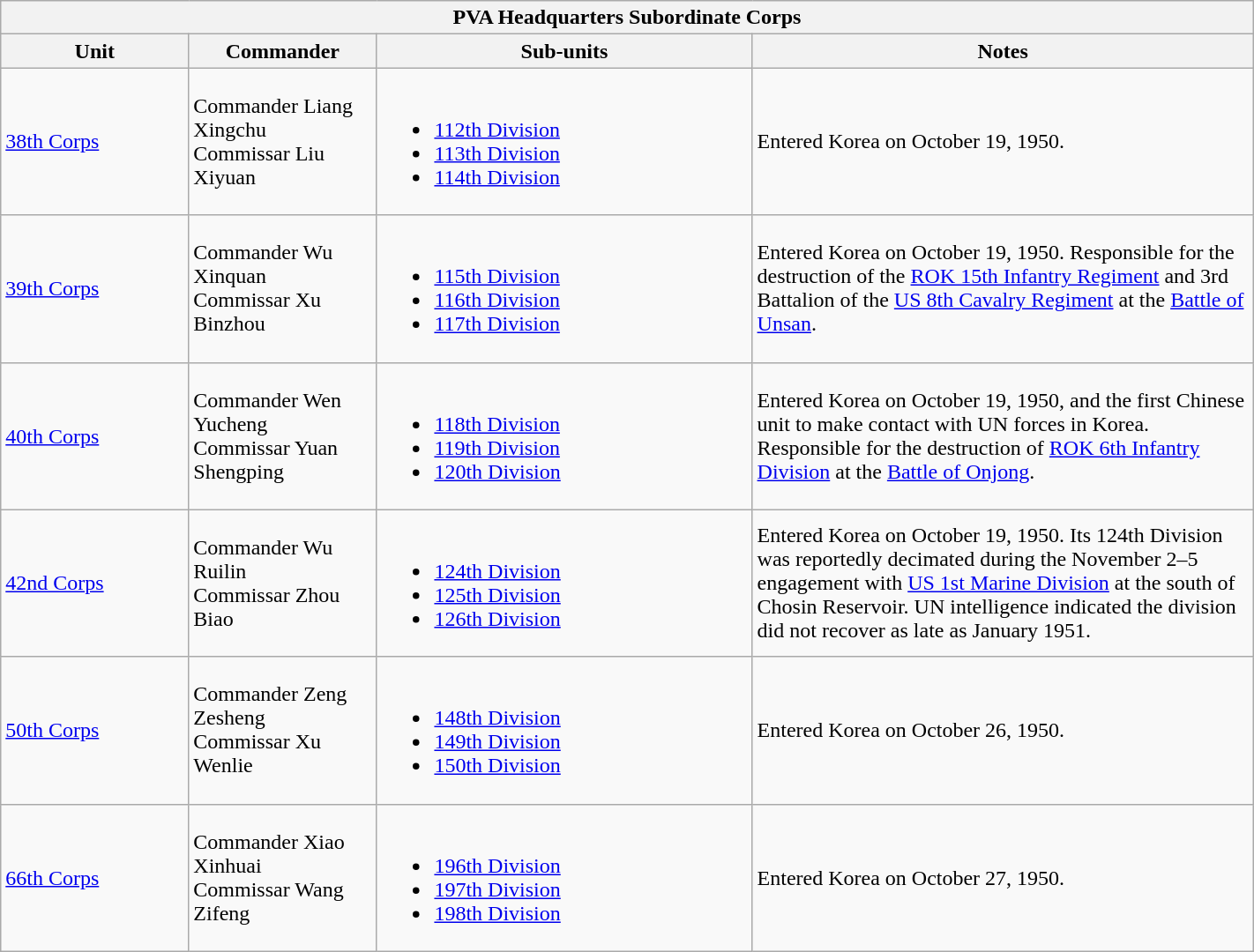<table class="wikitable" style="width: 75%">
<tr>
<th colspan="4" align= center> PVA Headquarters Subordinate Corps</th>
</tr>
<tr>
<th width=15%; align= center>Unit</th>
<th width=15%; align= center>Commander</th>
<th width=30%; align= center>Sub-units</th>
<th width=40%; align= center>Notes</th>
</tr>
<tr>
<td><a href='#'>38th Corps</a></td>
<td>Commander Liang Xingchu<br>Commissar Liu Xiyuan</td>
<td><br><ul><li><a href='#'>112th Division</a></li><li><a href='#'>113th Division</a></li><li><a href='#'>114th Division</a></li></ul></td>
<td>Entered Korea on October 19, 1950.</td>
</tr>
<tr>
<td><a href='#'>39th Corps</a></td>
<td>Commander Wu Xinquan<br>Commissar Xu Binzhou</td>
<td><br><ul><li><a href='#'>115th Division</a></li><li><a href='#'>116th Division</a></li><li><a href='#'>117th Division</a></li></ul></td>
<td>Entered Korea on October 19, 1950. Responsible for the destruction of the <a href='#'>ROK 15th Infantry Regiment</a> and 3rd Battalion of the <a href='#'>US 8th Cavalry Regiment</a> at the <a href='#'>Battle of Unsan</a>.</td>
</tr>
<tr>
<td><a href='#'>40th Corps</a></td>
<td>Commander Wen Yucheng<br>Commissar Yuan Shengping</td>
<td><br><ul><li><a href='#'>118th Division</a></li><li><a href='#'>119th Division</a></li><li><a href='#'>120th Division</a></li></ul></td>
<td>Entered Korea on October 19, 1950, and the first Chinese unit to make contact with UN forces in Korea. Responsible for the destruction of <a href='#'>ROK 6th Infantry Division</a> at the <a href='#'>Battle of Onjong</a>.</td>
</tr>
<tr>
<td><a href='#'>42nd Corps</a></td>
<td>Commander Wu Ruilin<br>Commissar Zhou Biao</td>
<td><br><ul><li><a href='#'>124th Division</a></li><li><a href='#'>125th Division</a></li><li><a href='#'>126th Division</a></li></ul></td>
<td>Entered Korea on October 19, 1950. Its 124th Division was reportedly decimated during the November 2–5 engagement with <a href='#'>US 1st Marine Division</a> at the south of Chosin Reservoir. UN intelligence indicated the division did not recover as late as January 1951.</td>
</tr>
<tr>
<td><a href='#'>50th Corps</a></td>
<td>Commander Zeng Zesheng<br>Commissar Xu Wenlie</td>
<td><br><ul><li><a href='#'>148th Division</a></li><li><a href='#'>149th Division</a></li><li><a href='#'>150th Division</a></li></ul></td>
<td>Entered Korea on October 26, 1950.</td>
</tr>
<tr>
<td><a href='#'>66th Corps</a></td>
<td>Commander Xiao Xinhuai<br>Commissar Wang Zifeng</td>
<td><br><ul><li><a href='#'>196th Division</a></li><li><a href='#'>197th Division</a></li><li><a href='#'>198th Division</a></li></ul></td>
<td>Entered Korea on October 27, 1950.</td>
</tr>
</table>
